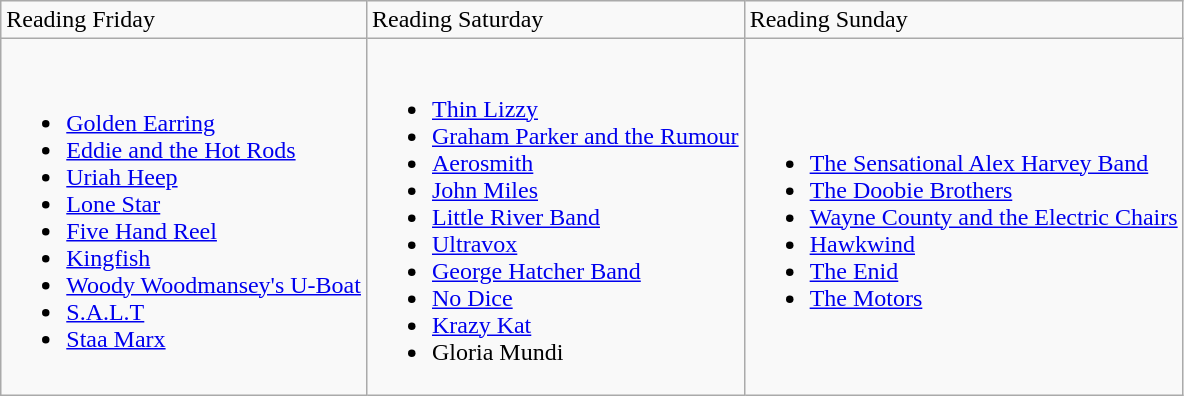<table class="wikitable">
<tr>
<td>Reading Friday</td>
<td>Reading Saturday</td>
<td>Reading Sunday</td>
</tr>
<tr>
<td><br><ul><li><a href='#'>Golden Earring</a></li><li><a href='#'>Eddie and the Hot Rods</a></li><li><a href='#'>Uriah Heep</a></li><li><a href='#'>Lone Star</a></li><li><a href='#'>Five Hand Reel</a></li><li><a href='#'>Kingfish</a></li><li><a href='#'>Woody Woodmansey's U-Boat</a></li><li><a href='#'>S.A.L.T</a></li><li><a href='#'>Staa Marx</a></li></ul></td>
<td><br><ul><li><a href='#'>Thin Lizzy</a></li><li><a href='#'>Graham Parker and the Rumour</a></li><li><a href='#'>Aerosmith</a></li><li><a href='#'>John Miles</a></li><li><a href='#'>Little River Band</a></li><li><a href='#'>Ultravox</a></li><li><a href='#'>George Hatcher Band</a></li><li><a href='#'>No Dice</a></li><li><a href='#'>Krazy Kat</a></li><li>Gloria Mundi</li></ul></td>
<td><br><ul><li><a href='#'>The Sensational Alex Harvey Band</a></li><li><a href='#'>The Doobie Brothers</a></li><li><a href='#'>Wayne County and the Electric Chairs</a></li><li><a href='#'>Hawkwind</a></li><li><a href='#'>The Enid</a></li><li><a href='#'>The Motors</a></li></ul></td>
</tr>
</table>
